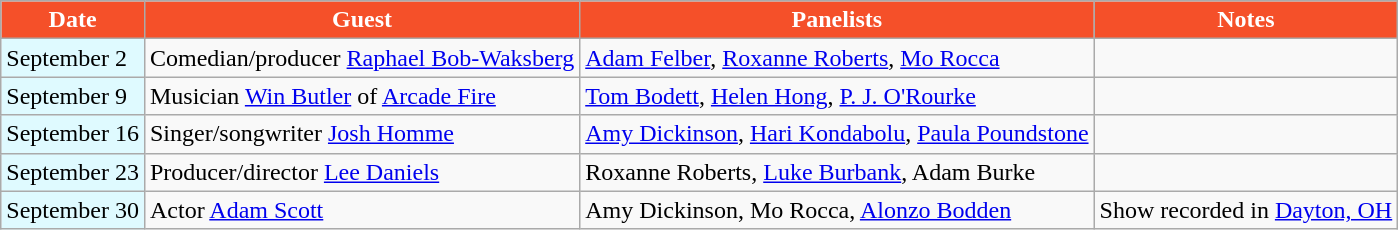<table class="wikitable">
<tr>
<th style="background:#F55029;color:#FFFFFF;">Date</th>
<th style="background:#F55029;color:#FFFFFF;">Guest</th>
<th style="background:#F55029;color:#FFFFFF;">Panelists</th>
<th style="background:#F55029;color:#FFFFFF;">Notes</th>
</tr>
<tr>
<td style="background:#DFFAFF;color:#000000;">September 2</td>
<td>Comedian/producer <a href='#'>Raphael Bob-Waksberg</a></td>
<td><a href='#'>Adam Felber</a>, <a href='#'>Roxanne Roberts</a>, <a href='#'>Mo Rocca</a></td>
<td></td>
</tr>
<tr>
<td style="background:#DFFAFF;color:#000000;">September 9</td>
<td>Musician <a href='#'>Win Butler</a> of <a href='#'>Arcade Fire</a></td>
<td><a href='#'>Tom Bodett</a>, <a href='#'>Helen Hong</a>, <a href='#'>P. J. O'Rourke</a></td>
<td></td>
</tr>
<tr>
<td style="background:#DFFAFF;color:#000000;">September 16</td>
<td>Singer/songwriter <a href='#'>Josh Homme</a></td>
<td><a href='#'>Amy Dickinson</a>, <a href='#'>Hari Kondabolu</a>, <a href='#'>Paula Poundstone</a></td>
<td></td>
</tr>
<tr>
<td style="background:#DFFAFF;color:#000000;">September 23</td>
<td>Producer/director <a href='#'>Lee Daniels</a></td>
<td>Roxanne Roberts, <a href='#'>Luke Burbank</a>, Adam Burke</td>
<td></td>
</tr>
<tr>
<td style="background:#DFFAFF;color:#000000;">September 30</td>
<td>Actor <a href='#'>Adam Scott</a></td>
<td>Amy Dickinson, Mo Rocca, <a href='#'>Alonzo Bodden</a></td>
<td>Show recorded in <a href='#'>Dayton, OH</a> </td>
</tr>
</table>
